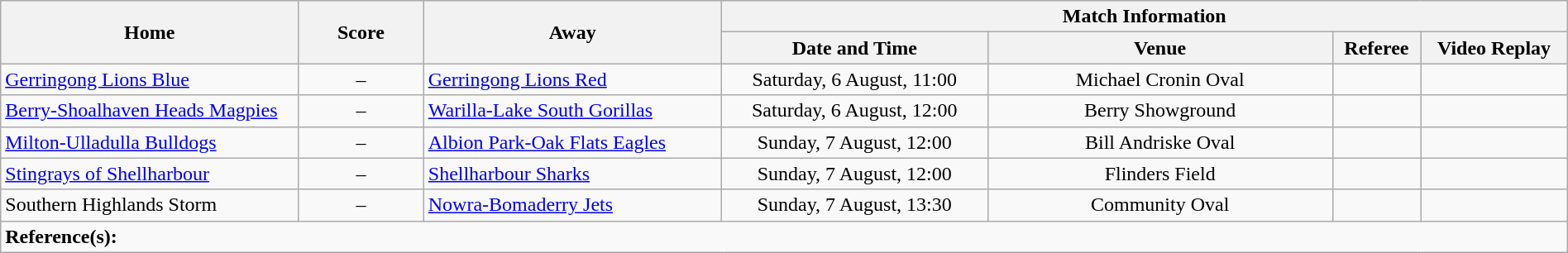<table class="wikitable" width="100% text-align:center;">
<tr>
<th rowspan="2" width="19%">Home</th>
<th rowspan="2" width="8%">Score</th>
<th rowspan="2" width="19%">Away</th>
<th colspan="4">Match Information</th>
</tr>
<tr bgcolor="#CCCCCC">
<th width="17%">Date and Time</th>
<th width="22%">Venue</th>
<th>Referee</th>
<th>Video Replay</th>
</tr>
<tr>
<td> <a href='#'>Gerringong Lions Blue</a></td>
<td style="text-align:center;">–</td>
<td> <a href='#'>Gerringong Lions Red</a></td>
<td style="text-align:center;">Saturday, 6 August, 11:00</td>
<td style="text-align:center;">Michael Cronin Oval</td>
<td style="text-align:center;"></td>
<td style="text-align:center;"></td>
</tr>
<tr>
<td> <a href='#'>Berry-Shoalhaven Heads Magpies</a></td>
<td style="text-align:center;">–</td>
<td> <a href='#'>Warilla-Lake South Gorillas</a></td>
<td style="text-align:center;">Saturday, 6 August, 12:00</td>
<td style="text-align:center;">Berry Showground</td>
<td style="text-align:center;"></td>
<td style="text-align:center;"></td>
</tr>
<tr>
<td> <a href='#'>Milton-Ulladulla Bulldogs</a></td>
<td style="text-align:center;">–</td>
<td> <a href='#'>Albion Park-Oak Flats Eagles</a></td>
<td style="text-align:center;">Sunday, 7 August, 12:00</td>
<td style="text-align:center;">Bill Andriske Oval</td>
<td style="text-align:center;"></td>
<td style="text-align:center;"></td>
</tr>
<tr>
<td> <a href='#'>Stingrays of Shellharbour</a></td>
<td style="text-align:center;">–</td>
<td> <a href='#'>Shellharbour Sharks</a></td>
<td style="text-align:center;">Sunday, 7 August, 12:00</td>
<td style="text-align:center;">Flinders Field</td>
<td style="text-align:center;"></td>
<td style="text-align:center;"></td>
</tr>
<tr>
<td> Southern Highlands Storm</td>
<td style="text-align:center;">–</td>
<td> <a href='#'>Nowra-Bomaderry Jets</a></td>
<td style="text-align:center;">Sunday, 7 August, 13:30</td>
<td style="text-align:center;">Community Oval</td>
<td style="text-align:center;"></td>
<td style="text-align:center;"></td>
</tr>
<tr>
<td colspan="7"><strong>Reference(s):</strong></td>
</tr>
</table>
